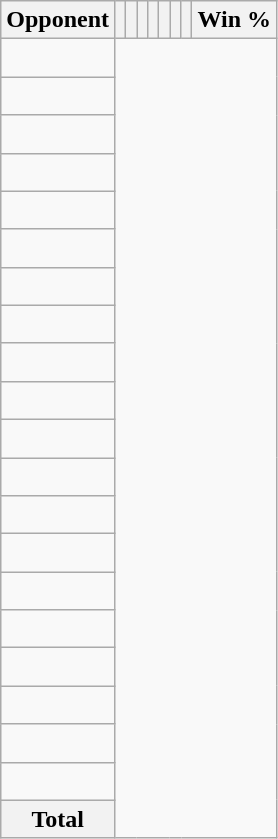<table class="wikitable sortable collapsible collapsed" style="text-align: center;">
<tr>
<th>Opponent</th>
<th></th>
<th></th>
<th></th>
<th></th>
<th></th>
<th></th>
<th></th>
<th>Win %</th>
</tr>
<tr>
<td align="left"><br></td>
</tr>
<tr>
<td align="left"><br></td>
</tr>
<tr>
<td align="left"><br></td>
</tr>
<tr>
<td align="left"><br></td>
</tr>
<tr>
<td align="left"><br></td>
</tr>
<tr>
<td align="left"><br></td>
</tr>
<tr>
<td align="left"><br></td>
</tr>
<tr>
<td align="left"><br></td>
</tr>
<tr>
<td align="left"><br></td>
</tr>
<tr>
<td align="left"><br></td>
</tr>
<tr>
<td align="left"><br></td>
</tr>
<tr>
<td align="left"><br></td>
</tr>
<tr>
<td align="left"><br></td>
</tr>
<tr>
<td align="left"><br></td>
</tr>
<tr>
<td align="left"><br></td>
</tr>
<tr>
<td align="left"><br></td>
</tr>
<tr>
<td align="left"><br></td>
</tr>
<tr>
<td align="left"><br></td>
</tr>
<tr>
<td align="left"><br></td>
</tr>
<tr>
<td align="left"><br></td>
</tr>
<tr class="sortbottom">
<th>Total<br></th>
</tr>
</table>
